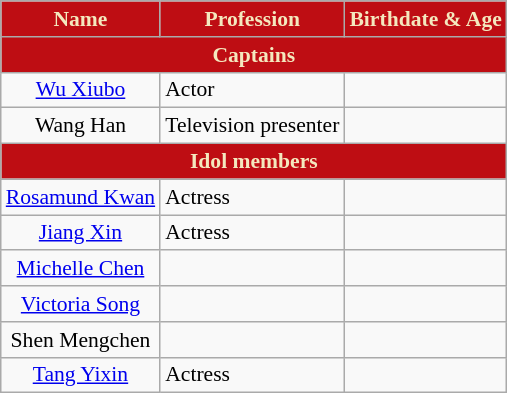<table class="wikitable" style="font-size:90%;">
<tr style="background:#BE0D13; color:#F4E8BE; font-weight:bold; text-align:center;">
<td>Name</td>
<td>Profession</td>
<td>Birthdate & Age</td>
</tr>
<tr style="background:#BE0D13; color:#F4E8BE; font-weight:bold; text-align:center;">
<td colspan=3>Captains</td>
</tr>
<tr>
<td align=center><a href='#'>Wu Xiubo</a></td>
<td>Actor</td>
<td></td>
</tr>
<tr>
<td align=center>Wang Han</td>
<td>Television presenter</td>
<td></td>
</tr>
<tr style="background:#BE0D13; color:#F4E8BE; font-weight:bold; text-align:center;">
<td colspan=3>Idol members</td>
</tr>
<tr>
<td align=center><a href='#'>Rosamund Kwan</a></td>
<td>Actress</td>
<td></td>
</tr>
<tr>
<td align=center><a href='#'>Jiang Xin</a></td>
<td>Actress</td>
<td></td>
</tr>
<tr>
<td align=center><a href='#'>Michelle Chen</a></td>
<td></td>
<td></td>
</tr>
<tr>
<td align=center><a href='#'>Victoria Song</a></td>
<td></td>
<td></td>
</tr>
<tr>
<td align=center>Shen Mengchen</td>
<td></td>
<td></td>
</tr>
<tr>
<td align=center><a href='#'>Tang Yixin</a></td>
<td>Actress</td>
<td></td>
</tr>
</table>
